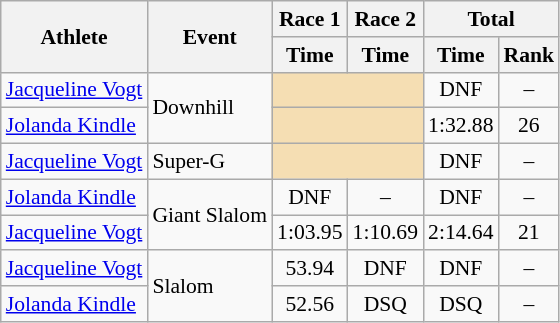<table class="wikitable" style="font-size:90%">
<tr>
<th rowspan="2">Athlete</th>
<th rowspan="2">Event</th>
<th>Race 1</th>
<th>Race 2</th>
<th colspan="2">Total</th>
</tr>
<tr>
<th>Time</th>
<th>Time</th>
<th>Time</th>
<th>Rank</th>
</tr>
<tr>
<td><a href='#'>Jacqueline Vogt</a></td>
<td rowspan="2">Downhill</td>
<td colspan="2" bgcolor="wheat"></td>
<td align="center">DNF</td>
<td align="center">–</td>
</tr>
<tr>
<td><a href='#'>Jolanda Kindle</a></td>
<td colspan="2" bgcolor="wheat"></td>
<td align="center">1:32.88</td>
<td align="center">26</td>
</tr>
<tr>
<td><a href='#'>Jacqueline Vogt</a></td>
<td>Super-G</td>
<td colspan="2" bgcolor="wheat"></td>
<td align="center">DNF</td>
<td align="center">–</td>
</tr>
<tr>
<td><a href='#'>Jolanda Kindle</a></td>
<td rowspan="2">Giant Slalom</td>
<td align="center">DNF</td>
<td align="center">–</td>
<td align="center">DNF</td>
<td align="center">–</td>
</tr>
<tr>
<td><a href='#'>Jacqueline Vogt</a></td>
<td align="center">1:03.95</td>
<td align="center">1:10.69</td>
<td align="center">2:14.64</td>
<td align="center">21</td>
</tr>
<tr>
<td><a href='#'>Jacqueline Vogt</a></td>
<td rowspan="2">Slalom</td>
<td align="center">53.94</td>
<td align="center">DNF</td>
<td align="center">DNF</td>
<td align="center">–</td>
</tr>
<tr>
<td><a href='#'>Jolanda Kindle</a></td>
<td align="center">52.56</td>
<td align="center">DSQ</td>
<td align="center">DSQ</td>
<td align="center">–</td>
</tr>
</table>
